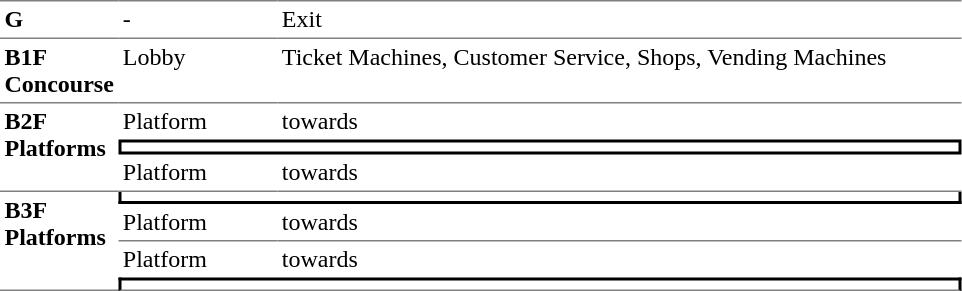<table table border=0 cellspacing=0 cellpadding=3>
<tr>
<td style="border-top:solid 1px gray;" width=50 valign=top><strong>G</strong></td>
<td style="border-top:solid 1px gray;" width=100 valign=top>-</td>
<td style="border-top:solid 1px gray;" width=450 valign=top>Exit</td>
</tr>
<tr>
<td style="border-bottom:solid 1px gray; border-top:solid 1px gray;" valign=top width=50><strong>B1F<br>Concourse</strong></td>
<td style="border-bottom:solid 1px gray; border-top:solid 1px gray;" valign=top width=100>Lobby</td>
<td style="border-bottom:solid 1px gray; border-top:solid 1px gray;" valign=top width=390>Ticket Machines, Customer Service, Shops, Vending Machines</td>
</tr>
<tr>
<td style="border-bottom:solid 1px gray;" rowspan="3" valign=top><strong>B2F<br> Platforms</strong></td>
<td>Platform</td>
<td>  towards  </td>
</tr>
<tr>
<td style="border-right:solid 2px black;border-left:solid 2px black;border-top:solid 2px black;border-bottom:solid 2px black;text-align:center;" colspan=2></td>
</tr>
<tr>
<td style="border-bottom:solid 1px gray;">Platform</td>
<td style="border-bottom:solid 1px gray;">  towards   </td>
</tr>
<tr>
<td style="border-bottom:solid 1px gray;" rowspan="4" valign=top><strong>B3F<br> Platforms</strong></td>
<td style="border-right:solid 2px black;border-left:solid 2px black;border-bottom:solid 2px black;text-align:center;" colspan=2></td>
</tr>
<tr>
<td>Platform</td>
<td>  towards  </td>
</tr>
<tr>
<td style="border-top:solid 1px gray;">Platform</td>
<td style="border-top:solid 1px gray;">  towards   </td>
</tr>
<tr>
<td style="border-right:solid 2px black;border-left:solid 2px black;border-top:solid 2px black;border-bottom:solid 1px gray;text-align:center;" colspan=2></td>
</tr>
</table>
